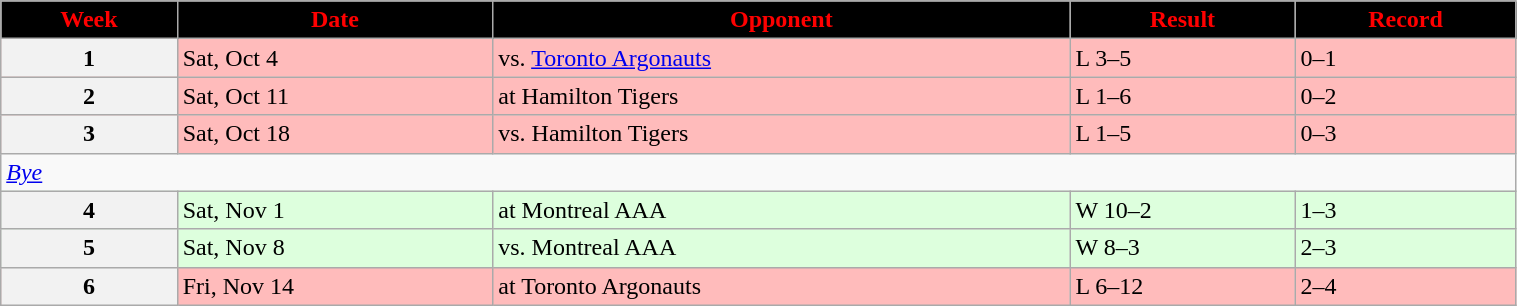<table class="wikitable" width="80%">
<tr align="center"  style="background:black;color:red;">
<td><strong>Week</strong></td>
<td><strong>Date</strong></td>
<td><strong>Opponent</strong></td>
<td><strong>Result</strong></td>
<td><strong>Record</strong></td>
</tr>
<tr style="background:#ffbbbb">
<th>1</th>
<td>Sat, Oct 4</td>
<td>vs. <a href='#'>Toronto Argonauts</a></td>
<td>L 3–5</td>
<td>0–1</td>
</tr>
<tr style="background:#ffbbbb">
<th>2</th>
<td>Sat, Oct 11</td>
<td>at Hamilton Tigers</td>
<td>L 1–6</td>
<td>0–2</td>
</tr>
<tr style="background:#ffbbbb">
<th>3</th>
<td>Sat, Oct 18</td>
<td>vs. Hamilton Tigers</td>
<td>L 1–5</td>
<td>0–3</td>
</tr>
<tr>
<td colspan=7><em><a href='#'>Bye</a></em></td>
</tr>
<tr style="background:#ddffdd">
<th>4</th>
<td>Sat, Nov 1</td>
<td>at Montreal AAA</td>
<td>W 10–2</td>
<td>1–3</td>
</tr>
<tr style="background:#ddffdd">
<th>5</th>
<td>Sat, Nov 8</td>
<td>vs. Montreal AAA</td>
<td>W 8–3</td>
<td>2–3</td>
</tr>
<tr style="background:#ffbbbb">
<th>6</th>
<td>Fri, Nov 14</td>
<td>at Toronto Argonauts</td>
<td>L 6–12</td>
<td>2–4</td>
</tr>
</table>
